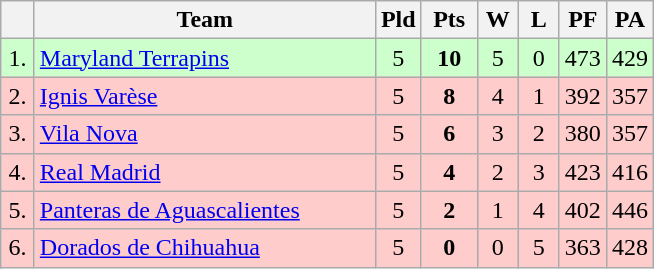<table class=wikitable style="text-align:center">
<tr>
<th width=15></th>
<th width=220>Team</th>
<th width=20>Pld</th>
<th width=30>Pts</th>
<th width=20>W</th>
<th width=20>L</th>
<th width=20>PF</th>
<th width=20>PA</th>
</tr>
<tr style="background: #ccffcc;">
<td>1.</td>
<td align=left> <a href='#'>Maryland Terrapins</a></td>
<td>5</td>
<td><strong>10</strong></td>
<td>5</td>
<td>0</td>
<td>473</td>
<td>429</td>
</tr>
<tr style="background:#ffcccc;">
<td>2.</td>
<td align=left> <a href='#'>Ignis Varèse</a></td>
<td>5</td>
<td><strong>8</strong></td>
<td>4</td>
<td>1</td>
<td>392</td>
<td>357</td>
</tr>
<tr style="background:#ffcccc;">
<td>3.</td>
<td align=left> <a href='#'>Vila Nova</a></td>
<td>5</td>
<td><strong>6</strong></td>
<td>3</td>
<td>2</td>
<td>380</td>
<td>357</td>
</tr>
<tr style="background:#ffcccc;">
<td>4.</td>
<td align=left> <a href='#'>Real Madrid</a></td>
<td>5</td>
<td><strong>4</strong></td>
<td>2</td>
<td>3</td>
<td>423</td>
<td>416</td>
</tr>
<tr style="background:#ffcccc;">
<td>5.</td>
<td align=left> <a href='#'>Panteras de Aguascalientes</a></td>
<td>5</td>
<td><strong>2</strong></td>
<td>1</td>
<td>4</td>
<td>402</td>
<td>446</td>
</tr>
<tr style="background:#ffcccc;">
<td>6.</td>
<td align=left> <a href='#'>Dorados de Chihuahua</a></td>
<td>5</td>
<td><strong>0</strong></td>
<td>0</td>
<td>5</td>
<td>363</td>
<td>428</td>
</tr>
</table>
